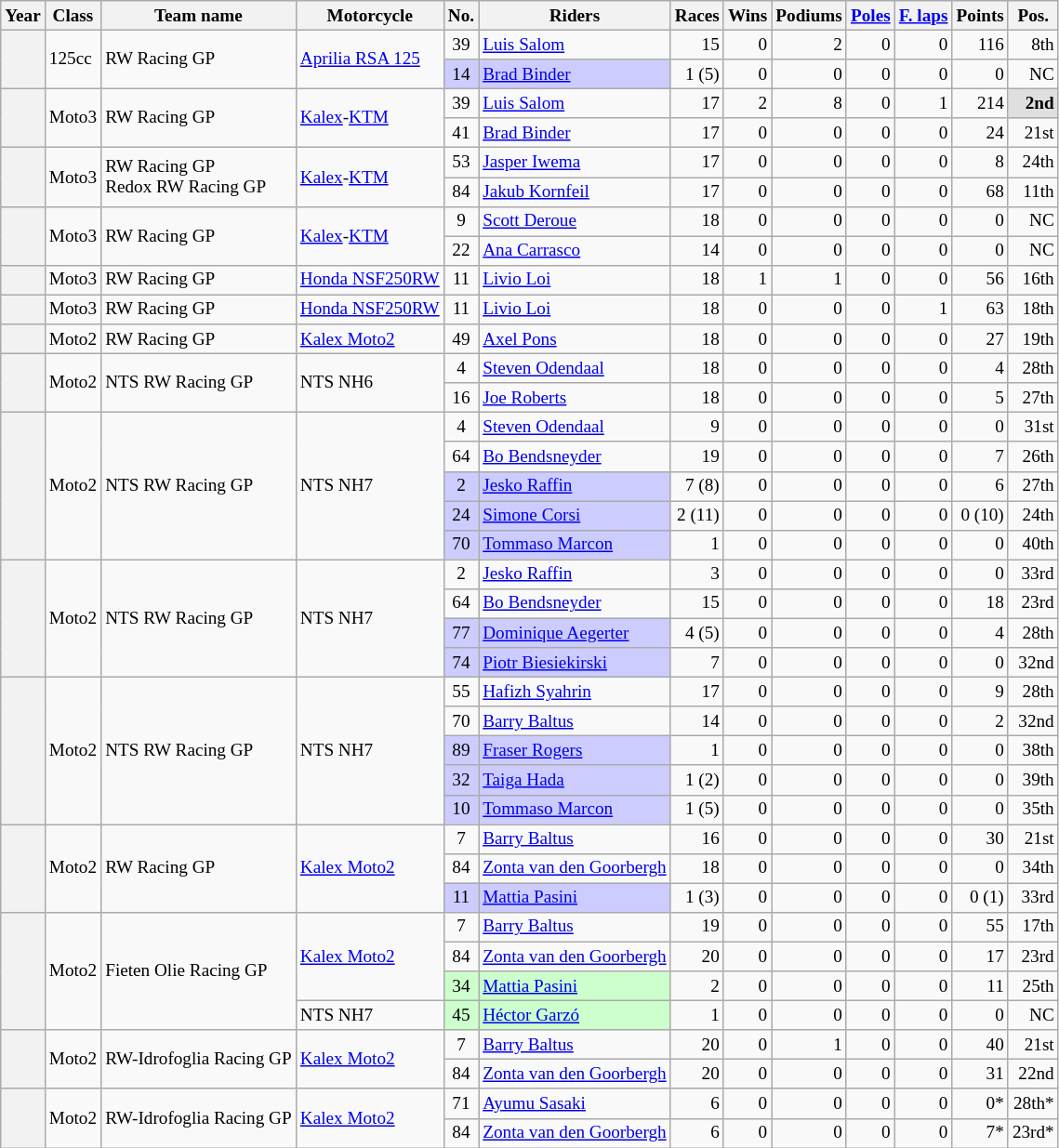<table class="wikitable" style="text-align:right; font-size:80%;">
<tr>
<th scope="col">Year</th>
<th scope="col">Class</th>
<th scope="col">Team name</th>
<th scope="col">Motorcycle</th>
<th scope="col">No.</th>
<th scope="col">Riders</th>
<th scope="col">Races</th>
<th scope="col">Wins</th>
<th scope="col">Podiums</th>
<th scope="col"><a href='#'>Poles</a></th>
<th scope="col"><a href='#'>F. laps</a></th>
<th scope="col">Points</th>
<th scope="col">Pos.</th>
</tr>
<tr>
<th scope="row" rowspan="2"></th>
<td style="text-align:left;" rowspan="2">125cc</td>
<td style="text-align:left;" rowspan="2">RW Racing GP</td>
<td style="text-align:left;" rowspan="2"><a href='#'>Aprilia RSA 125</a></td>
<td style="text-align:center;">39</td>
<td style="text-align:left;"> <a href='#'>Luis Salom</a></td>
<td>15</td>
<td>0</td>
<td>2</td>
<td>0</td>
<td>0</td>
<td>116</td>
<td>8th</td>
</tr>
<tr>
<td style="background:#ccccff; text-align:center;">14</td>
<td style="background:#ccccff; text-align:left;"> <a href='#'>Brad Binder</a></td>
<td>1 (5)</td>
<td>0</td>
<td>0</td>
<td>0</td>
<td>0</td>
<td>0</td>
<td>NC</td>
</tr>
<tr>
<th scope="row" rowspan="2"></th>
<td style="text-align:left;" rowspan="2">Moto3</td>
<td style="text-align:left;" rowspan="2">RW Racing GP</td>
<td style="text-align:left;" rowspan="2"><a href='#'>Kalex</a>-<a href='#'>KTM</a></td>
<td style="text-align:center;">39</td>
<td style="text-align:left;"> <a href='#'>Luis Salom</a></td>
<td>17</td>
<td>2</td>
<td>8</td>
<td>0</td>
<td>1</td>
<td>214</td>
<td style="background:#DFDFDF;"><strong>2nd</strong></td>
</tr>
<tr>
<td style="text-align:center;">41</td>
<td style="text-align:left;"> <a href='#'>Brad Binder</a></td>
<td>17</td>
<td>0</td>
<td>0</td>
<td>0</td>
<td>0</td>
<td>24</td>
<td>21st</td>
</tr>
<tr>
<th scope="row" rowspan="2"></th>
<td style="text-align:left;" rowspan="2">Moto3</td>
<td style="text-align:left;" rowspan="2">RW Racing GP<br>Redox RW Racing GP</td>
<td style="text-align:left;" rowspan="2"><a href='#'>Kalex</a>-<a href='#'>KTM</a></td>
<td style="text-align:center;">53</td>
<td style="text-align:left;"> <a href='#'>Jasper Iwema</a></td>
<td>17</td>
<td>0</td>
<td>0</td>
<td>0</td>
<td>0</td>
<td>8</td>
<td>24th</td>
</tr>
<tr>
<td style="text-align:center;">84</td>
<td style="text-align:left;"> <a href='#'>Jakub Kornfeil</a></td>
<td>17</td>
<td>0</td>
<td>0</td>
<td>0</td>
<td>0</td>
<td>68</td>
<td>11th</td>
</tr>
<tr>
<th scope="row" rowspan="2"></th>
<td style="text-align:left;" rowspan="2">Moto3</td>
<td style="text-align:left;" rowspan="2">RW Racing GP</td>
<td style="text-align:left;" rowspan="2"><a href='#'>Kalex</a>-<a href='#'>KTM</a></td>
<td style="text-align:center;">9</td>
<td style="text-align:left;"> <a href='#'>Scott Deroue</a></td>
<td>18</td>
<td>0</td>
<td>0</td>
<td>0</td>
<td>0</td>
<td>0</td>
<td>NC</td>
</tr>
<tr>
<td style="text-align:center;">22</td>
<td style="text-align:left;"> <a href='#'>Ana Carrasco</a></td>
<td>14</td>
<td>0</td>
<td>0</td>
<td>0</td>
<td>0</td>
<td>0</td>
<td>NC</td>
</tr>
<tr>
<th scope="row"></th>
<td style="text-align:left;">Moto3</td>
<td style="text-align:left;">RW Racing GP</td>
<td style="text-align:left;"><a href='#'>Honda NSF250RW</a></td>
<td style="text-align:center;">11</td>
<td style="text-align:left;"> <a href='#'>Livio Loi</a></td>
<td>18</td>
<td>1</td>
<td>1</td>
<td>0</td>
<td>0</td>
<td>56</td>
<td>16th</td>
</tr>
<tr>
<th scope="row"></th>
<td style="text-align:left;">Moto3</td>
<td style="text-align:left;">RW Racing GP</td>
<td style="text-align:left;"><a href='#'>Honda NSF250RW</a></td>
<td style="text-align:center;">11</td>
<td style="text-align:left;"> <a href='#'>Livio Loi</a></td>
<td>18</td>
<td>0</td>
<td>0</td>
<td>0</td>
<td>1</td>
<td>63</td>
<td>18th</td>
</tr>
<tr>
<th scope="row"></th>
<td style="text-align:left;">Moto2</td>
<td style="text-align:left;">RW Racing GP</td>
<td style="text-align:left;"><a href='#'>Kalex Moto2</a></td>
<td style="text-align:center;">49</td>
<td style="text-align:left;"> <a href='#'>Axel Pons</a></td>
<td>18</td>
<td>0</td>
<td>0</td>
<td>0</td>
<td>0</td>
<td>27</td>
<td>19th</td>
</tr>
<tr>
<th scope="row" rowspan="2"></th>
<td style="text-align:left;" rowspan="2">Moto2</td>
<td style="text-align:left;" rowspan="2">NTS RW Racing GP</td>
<td style="text-align:left;" rowspan="2">NTS NH6</td>
<td style="text-align:center;">4</td>
<td style="text-align:left;"> <a href='#'>Steven Odendaal</a></td>
<td>18</td>
<td>0</td>
<td>0</td>
<td>0</td>
<td>0</td>
<td>4</td>
<td>28th</td>
</tr>
<tr>
<td style="text-align:center;">16</td>
<td style="text-align:left;"> <a href='#'>Joe Roberts</a></td>
<td>18</td>
<td>0</td>
<td>0</td>
<td>0</td>
<td>0</td>
<td>5</td>
<td>27th</td>
</tr>
<tr>
<th scope="row" rowspan="5"></th>
<td style="text-align:left;" rowspan="5">Moto2</td>
<td style="text-align:left;" rowspan="5">NTS RW Racing GP</td>
<td style="text-align:left;" rowspan="5">NTS NH7</td>
<td style="text-align:center;">4</td>
<td style="text-align:left;"> <a href='#'>Steven Odendaal</a></td>
<td>9</td>
<td>0</td>
<td>0</td>
<td>0</td>
<td>0</td>
<td>0</td>
<td>31st</td>
</tr>
<tr>
<td style="text-align:center;">64</td>
<td style="text-align:left;"> <a href='#'>Bo Bendsneyder</a></td>
<td>19</td>
<td>0</td>
<td>0</td>
<td>0</td>
<td>0</td>
<td>7</td>
<td>26th</td>
</tr>
<tr>
<td style="background:#ccccff; text-align:center;">2</td>
<td style="background:#ccccff; text-align:left;"> <a href='#'>Jesko Raffin</a></td>
<td>7 (8)</td>
<td>0</td>
<td>0</td>
<td>0</td>
<td>0</td>
<td>6</td>
<td>27th</td>
</tr>
<tr>
<td style="background:#ccccff; text-align:center;">24</td>
<td style="background:#ccccff; text-align:left;"> <a href='#'>Simone Corsi</a></td>
<td>2 (11)</td>
<td>0</td>
<td>0</td>
<td>0</td>
<td>0</td>
<td>0 (10)</td>
<td>24th</td>
</tr>
<tr>
<td style="background:#ccccff; text-align:center;">70</td>
<td style="background:#ccccff; text-align:left;"> <a href='#'>Tommaso Marcon</a></td>
<td>1</td>
<td>0</td>
<td>0</td>
<td>0</td>
<td>0</td>
<td>0</td>
<td>40th</td>
</tr>
<tr>
<th scope="row" rowspan="4"></th>
<td style="text-align:left;" rowspan="4">Moto2</td>
<td style="text-align:left;" rowspan="4">NTS RW Racing GP</td>
<td style="text-align:left;" rowspan="4">NTS NH7</td>
<td style="text-align:center;">2</td>
<td style="text-align:left;"> <a href='#'>Jesko Raffin</a></td>
<td>3</td>
<td>0</td>
<td>0</td>
<td>0</td>
<td>0</td>
<td>0</td>
<td>33rd</td>
</tr>
<tr>
<td style="text-align:center;">64</td>
<td style="text-align:left;"> <a href='#'>Bo Bendsneyder</a></td>
<td>15</td>
<td>0</td>
<td>0</td>
<td>0</td>
<td>0</td>
<td>18</td>
<td>23rd</td>
</tr>
<tr>
<td style="background:#ccccff; text-align:center;">77</td>
<td style="background:#ccccff; text-align:left;"> <a href='#'>Dominique Aegerter</a></td>
<td>4 (5)</td>
<td>0</td>
<td>0</td>
<td>0</td>
<td>0</td>
<td>4</td>
<td>28th</td>
</tr>
<tr>
<td style="background:#ccccff; text-align:center;">74</td>
<td style="background:#ccccff; text-align:left;"> <a href='#'>Piotr Biesiekirski</a></td>
<td>7</td>
<td>0</td>
<td>0</td>
<td>0</td>
<td>0</td>
<td>0</td>
<td>32nd</td>
</tr>
<tr>
<th scope="row" rowspan="5"></th>
<td style="text-align:left;" rowspan="5">Moto2</td>
<td style="text-align:left;" rowspan="5">NTS RW Racing GP</td>
<td style="text-align:left;" rowspan="5">NTS NH7</td>
<td style="text-align:center;">55</td>
<td style="text-align:left;"> <a href='#'>Hafizh Syahrin</a></td>
<td>17</td>
<td>0</td>
<td>0</td>
<td>0</td>
<td>0</td>
<td>9</td>
<td>28th</td>
</tr>
<tr>
<td style="text-align:center;">70</td>
<td style="text-align:left;"> <a href='#'>Barry Baltus</a></td>
<td>14</td>
<td>0</td>
<td>0</td>
<td>0</td>
<td>0</td>
<td>2</td>
<td>32nd</td>
</tr>
<tr>
<td style="background:#ccccff; text-align:center;">89</td>
<td style="background:#ccccff; text-align:left;"> <a href='#'>Fraser Rogers</a></td>
<td>1</td>
<td>0</td>
<td>0</td>
<td>0</td>
<td>0</td>
<td>0</td>
<td>38th</td>
</tr>
<tr>
<td style="background:#ccccff; text-align:center;">32</td>
<td style="background:#ccccff; text-align:left;"> <a href='#'>Taiga Hada</a></td>
<td>1 (2)</td>
<td>0</td>
<td>0</td>
<td>0</td>
<td>0</td>
<td>0</td>
<td>39th</td>
</tr>
<tr>
<td style="background:#ccccff; text-align:center;">10</td>
<td style="background:#ccccff; text-align:left;"> <a href='#'>Tommaso Marcon</a></td>
<td>1 (5)</td>
<td>0</td>
<td>0</td>
<td>0</td>
<td>0</td>
<td>0</td>
<td>35th</td>
</tr>
<tr>
<th scope="row" rowspan="3"></th>
<td style="text-align:left;" rowspan="3">Moto2</td>
<td style="text-align:left;" rowspan="3">RW Racing GP</td>
<td style="text-align:left;" rowspan="3"><a href='#'>Kalex Moto2</a></td>
<td style="text-align:center;">7</td>
<td style="text-align:left;"> <a href='#'>Barry Baltus</a></td>
<td>16</td>
<td>0</td>
<td>0</td>
<td>0</td>
<td>0</td>
<td>30</td>
<td>21st</td>
</tr>
<tr>
<td style="text-align:center;">84</td>
<td style="text-align:left;"> <a href='#'>Zonta van den Goorbergh</a></td>
<td>18</td>
<td>0</td>
<td>0</td>
<td>0</td>
<td>0</td>
<td>0</td>
<td>34th</td>
</tr>
<tr>
<td style="background:#ccccff; text-align:center;">11</td>
<td style="background:#ccccff; text-align:left;"> <a href='#'>Mattia Pasini</a></td>
<td>1 (3)</td>
<td>0</td>
<td>0</td>
<td>0</td>
<td>0</td>
<td>0 (1)</td>
<td>33rd</td>
</tr>
<tr>
<th scope="row" rowspan="4"></th>
<td style="text-align:left;" rowspan="4">Moto2</td>
<td style="text-align:left;" rowspan="4">Fieten Olie Racing GP</td>
<td style="text-align:left;" rowspan="3"><a href='#'>Kalex Moto2</a></td>
<td style="text-align:center;">7</td>
<td style="text-align:left;"> <a href='#'>Barry Baltus</a></td>
<td>19</td>
<td>0</td>
<td>0</td>
<td>0</td>
<td>0</td>
<td>55</td>
<td>17th</td>
</tr>
<tr>
<td style="text-align:center;">84</td>
<td style="text-align:left;"> <a href='#'>Zonta van den Goorbergh</a></td>
<td>20</td>
<td>0</td>
<td>0</td>
<td>0</td>
<td>0</td>
<td>17</td>
<td>23rd</td>
</tr>
<tr>
<td style="background:#ccffcc; text-align:center;">34</td>
<td style="background:#ccffcc; text-align:left;"> <a href='#'>Mattia Pasini</a></td>
<td>2</td>
<td>0</td>
<td>0</td>
<td>0</td>
<td>0</td>
<td>11</td>
<td>25th</td>
</tr>
<tr>
<td style="text-align:left;">NTS NH7</td>
<td style="background:#ccffcc; text-align:center;">45</td>
<td style="background:#ccffcc; text-align:left;"> <a href='#'>Héctor Garzó</a></td>
<td>1</td>
<td>0</td>
<td>0</td>
<td>0</td>
<td>0</td>
<td>0</td>
<td>NC</td>
</tr>
<tr>
<th scope="row" rowspan="2"></th>
<td style="text-align:left;" rowspan="2">Moto2</td>
<td style="text-align:left;" rowspan="2">RW-Idrofoglia Racing GP</td>
<td style="text-align:left;" rowspan="2"><a href='#'>Kalex Moto2</a></td>
<td style="text-align:center;">7</td>
<td style="text-align:left;"> <a href='#'>Barry Baltus</a></td>
<td>20</td>
<td>0</td>
<td>1</td>
<td>0</td>
<td>0</td>
<td>40</td>
<td>21st</td>
</tr>
<tr>
<td style="text-align:center;">84</td>
<td style="text-align:left;"> <a href='#'>Zonta van den Goorbergh</a></td>
<td>20</td>
<td>0</td>
<td>0</td>
<td>0</td>
<td>0</td>
<td>31</td>
<td>22nd</td>
</tr>
<tr>
<th scope="row" rowspan="2"></th>
<td style="text-align:left;" rowspan="2">Moto2</td>
<td style="text-align:left;" rowspan="2">RW-Idrofoglia Racing GP</td>
<td style="text-align:left;" rowspan="2"><a href='#'>Kalex Moto2</a></td>
<td style="text-align:center;">71</td>
<td style="text-align:left;"> <a href='#'>Ayumu Sasaki</a></td>
<td>6</td>
<td>0</td>
<td>0</td>
<td>0</td>
<td>0</td>
<td>0*</td>
<td>28th*</td>
</tr>
<tr>
<td style="text-align:center;">84</td>
<td style="text-align:left;"> <a href='#'>Zonta van den Goorbergh</a></td>
<td>6</td>
<td>0</td>
<td>0</td>
<td>0</td>
<td>0</td>
<td>7*</td>
<td>23rd*</td>
</tr>
</table>
